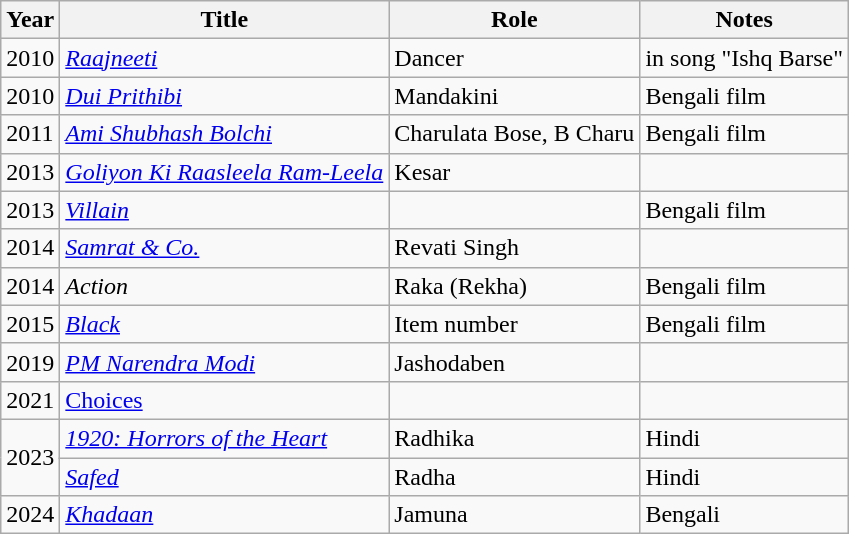<table class="wikitable plainrowheaders sortable" style="margin-right: 0;">
<tr>
<th scope="col">Year</th>
<th scope="col">Title</th>
<th scope="col">Role</th>
<th scope="col" class="unsortable">Notes</th>
</tr>
<tr>
<td>2010</td>
<td><em><a href='#'>Raajneeti</a></em></td>
<td>Dancer</td>
<td>in song "Ishq Barse"</td>
</tr>
<tr>
<td>2010</td>
<td><em><a href='#'>Dui Prithibi</a></em></td>
<td>Mandakini</td>
<td>Bengali film</td>
</tr>
<tr>
<td>2011</td>
<td><em><a href='#'>Ami Shubhash Bolchi</a></em></td>
<td>Charulata Bose, B Charu</td>
<td>Bengali film</td>
</tr>
<tr>
<td>2013</td>
<td><em><a href='#'>Goliyon Ki Raasleela Ram-Leela</a></em></td>
<td>Kesar</td>
<td></td>
</tr>
<tr>
<td>2013</td>
<td><em><a href='#'>Villain</a></em></td>
<td></td>
<td>Bengali film</td>
</tr>
<tr>
<td>2014</td>
<td><em><a href='#'>Samrat & Co.</a></em></td>
<td>Revati Singh</td>
<td></td>
</tr>
<tr>
<td>2014</td>
<td><em>Action</em></td>
<td>Raka (Rekha)</td>
<td>Bengali film</td>
</tr>
<tr>
<td>2015</td>
<td><em><a href='#'>Black</a></em></td>
<td>Item number</td>
<td>Bengali film</td>
</tr>
<tr>
<td>2019</td>
<td><em><a href='#'>PM Narendra Modi</a></em></td>
<td>Jashodaben</td>
<td></td>
</tr>
<tr>
<td>2021</td>
<td><a href='#'>Choices</a></td>
<td></td>
<td></td>
</tr>
<tr>
<td rowspan="2">2023</td>
<td><em><a href='#'>1920: Horrors of the Heart</a></em></td>
<td>Radhika</td>
<td>Hindi</td>
</tr>
<tr>
<td><em><a href='#'>Safed</a></em></td>
<td>Radha</td>
<td>Hindi</td>
</tr>
<tr>
<td>2024</td>
<td><em><a href='#'>Khadaan</a></em></td>
<td>Jamuna</td>
<td>Bengali</td>
</tr>
</table>
